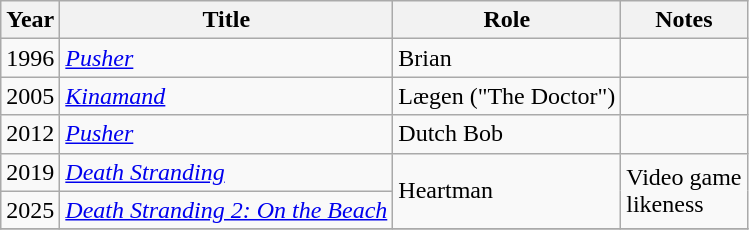<table class="wikitable">
<tr>
<th>Year</th>
<th>Title</th>
<th>Role</th>
<th>Notes</th>
</tr>
<tr>
<td>1996</td>
<td><em><a href='#'>Pusher</a></em></td>
<td>Brian</td>
<td></td>
</tr>
<tr>
<td>2005</td>
<td><em><a href='#'>Kinamand</a></em></td>
<td>Lægen ("The Doctor")</td>
<td></td>
</tr>
<tr>
<td>2012</td>
<td><em><a href='#'>Pusher</a></em></td>
<td>Dutch Bob</td>
<td></td>
</tr>
<tr>
<td>2019</td>
<td><em><a href='#'>Death Stranding</a></em></td>
<td rowspan="2">Heartman</td>
<td rowspan="2">Video game <br> likeness</td>
</tr>
<tr>
<td>2025</td>
<td><em><a href='#'>Death Stranding 2: On the Beach</a></em></td>
</tr>
<tr>
</tr>
</table>
